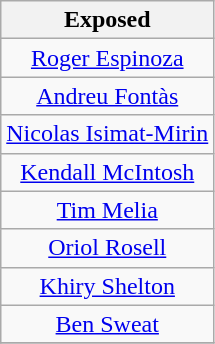<table class="wikitable" style="text-align:center">
<tr>
<th>Exposed</th>
</tr>
<tr>
<td><a href='#'>Roger Espinoza</a></td>
</tr>
<tr>
<td><a href='#'>Andreu Fontàs</a></td>
</tr>
<tr>
<td><a href='#'>Nicolas Isimat-Mirin</a></td>
</tr>
<tr>
<td><a href='#'>Kendall McIntosh</a></td>
</tr>
<tr>
<td><a href='#'>Tim Melia</a></td>
</tr>
<tr>
<td><a href='#'>Oriol Rosell</a></td>
</tr>
<tr>
<td><a href='#'>Khiry Shelton</a></td>
</tr>
<tr>
<td><a href='#'>Ben Sweat</a></td>
</tr>
<tr>
</tr>
</table>
